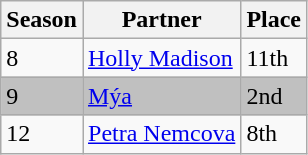<table class="wikitable sortable">
<tr>
<th>Season</th>
<th>Partner</th>
<th>Place</th>
</tr>
<tr>
<td>8</td>
<td><a href='#'>Holly Madison</a></td>
<td>11th</td>
</tr>
<tr bgcolor="silver">
<td>9</td>
<td><a href='#'>Mýa</a></td>
<td>2nd</td>
</tr>
<tr>
<td>12</td>
<td><a href='#'>Petra Nemcova</a></td>
<td>8th</td>
</tr>
</table>
